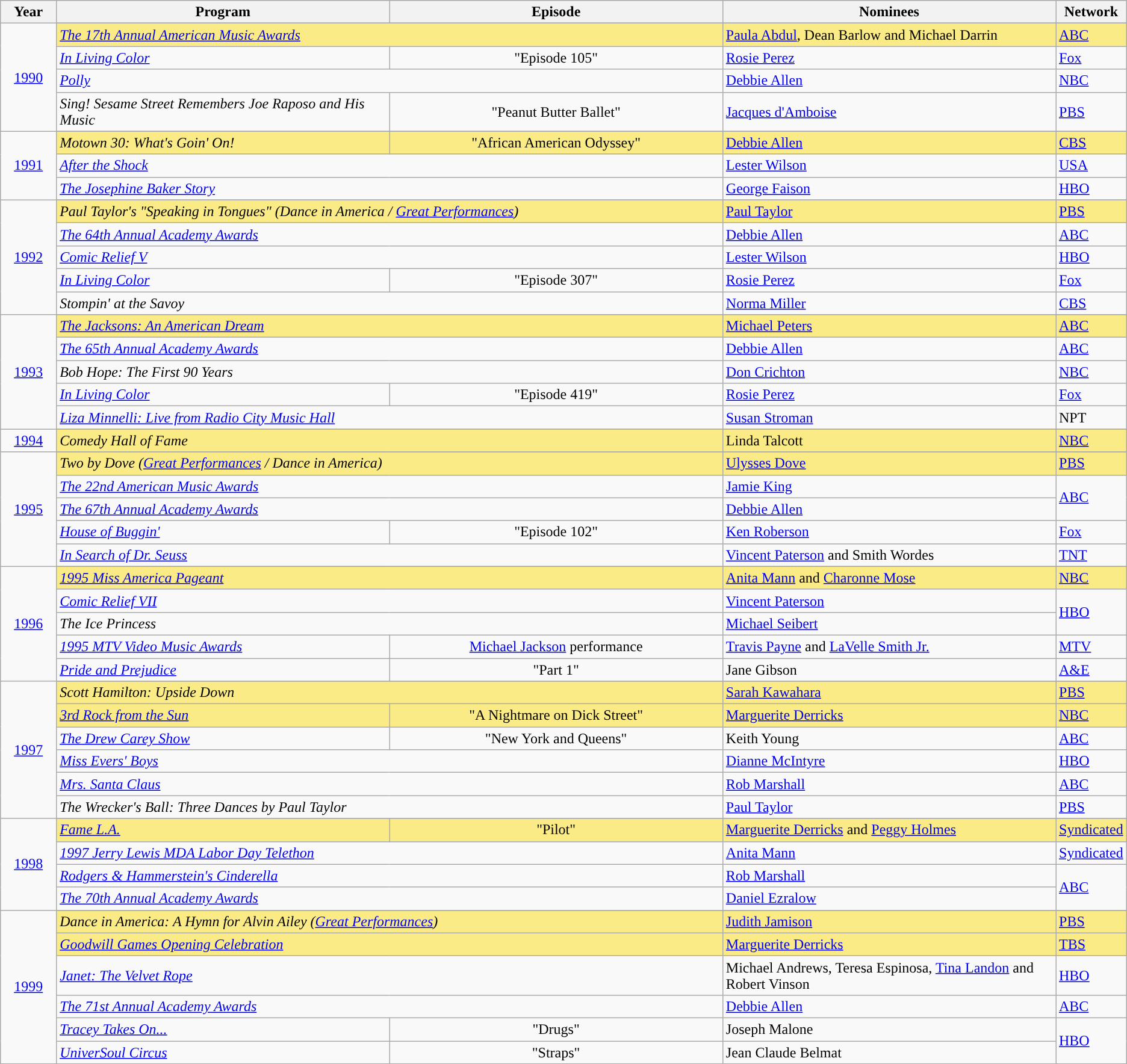<table class="wikitable">
<tr>
<th width="5%">Year</th>
<th width="30%">Program</th>
<th width="30%">Episode</th>
<th width="30%">Nominees</th>
<th width="5%">Network</th>
</tr>
<tr>
<td rowspan="5" style="text-align:center;"><a href='#'>1990</a><br></td>
</tr>
<tr style="background:#FAEB86">
<td colspan=2><em><a href='#'>The 17th Annual American Music Awards</a></em></td>
<td><a href='#'>Paula Abdul</a>, Dean Barlow and Michael Darrin</td>
<td><a href='#'>ABC</a></td>
</tr>
<tr>
<td><em><a href='#'>In Living Color</a></em></td>
<td align=center>"Episode 105"</td>
<td><a href='#'>Rosie Perez</a></td>
<td><a href='#'>Fox</a></td>
</tr>
<tr>
<td colspan=2><em><a href='#'>Polly</a></em></td>
<td><a href='#'>Debbie Allen</a></td>
<td><a href='#'>NBC</a></td>
</tr>
<tr>
<td><em>Sing! Sesame Street Remembers Joe Raposo and His Music</em></td>
<td align=center>"Peanut Butter Ballet"</td>
<td><a href='#'>Jacques d'Amboise</a></td>
<td><a href='#'>PBS</a></td>
</tr>
<tr>
<td rowspan="4" style="text-align:center;"><a href='#'>1991</a><br></td>
</tr>
<tr style="background:#FAEB86">
<td><em>Motown 30: What's Goin' On!</em></td>
<td align=center>"African American Odyssey"</td>
<td><a href='#'>Debbie Allen</a></td>
<td><a href='#'>CBS</a></td>
</tr>
<tr>
<td colspan=2><em><a href='#'>After the Shock</a></em></td>
<td><a href='#'>Lester Wilson</a></td>
<td><a href='#'>USA</a></td>
</tr>
<tr>
<td colspan=2><em><a href='#'>The Josephine Baker Story</a></em></td>
<td><a href='#'>George Faison</a></td>
<td><a href='#'>HBO</a></td>
</tr>
<tr>
<td rowspan="6" style="text-align:center;"><a href='#'>1992</a><br></td>
</tr>
<tr style="background:#FAEB86">
<td colspan=2><em>Paul Taylor's "Speaking in Tongues" (Dance in America / <a href='#'>Great Performances</a>)</em></td>
<td><a href='#'>Paul Taylor</a></td>
<td><a href='#'>PBS</a></td>
</tr>
<tr>
<td colspan=2><em><a href='#'>The 64th Annual Academy Awards</a></em></td>
<td><a href='#'>Debbie Allen</a></td>
<td><a href='#'>ABC</a></td>
</tr>
<tr>
<td colspan=2><em><a href='#'>Comic Relief V</a></em></td>
<td><a href='#'>Lester Wilson</a></td>
<td><a href='#'>HBO</a></td>
</tr>
<tr>
<td><em><a href='#'>In Living Color</a></em></td>
<td align=center>"Episode 307"</td>
<td><a href='#'>Rosie Perez</a></td>
<td><a href='#'>Fox</a></td>
</tr>
<tr>
<td colspan=2><em>Stompin' at the Savoy</em></td>
<td><a href='#'>Norma Miller</a></td>
<td><a href='#'>CBS</a></td>
</tr>
<tr>
<td rowspan="6" style="text-align:center;"><a href='#'>1993</a><br></td>
</tr>
<tr style="background:#FAEB86">
<td colspan=2><em><a href='#'>The Jacksons: An American Dream</a></em></td>
<td><a href='#'>Michael Peters</a></td>
<td><a href='#'>ABC</a></td>
</tr>
<tr>
<td colspan=2><em><a href='#'>The 65th Annual Academy Awards</a></em></td>
<td><a href='#'>Debbie Allen</a></td>
<td><a href='#'>ABC</a></td>
</tr>
<tr>
<td colspan=2><em>Bob Hope: The First 90 Years</em></td>
<td><a href='#'>Don Crichton</a></td>
<td><a href='#'>NBC</a></td>
</tr>
<tr>
<td><em><a href='#'>In Living Color</a></em></td>
<td align=center>"Episode 419"</td>
<td><a href='#'>Rosie Perez</a></td>
<td><a href='#'>Fox</a></td>
</tr>
<tr>
<td colspan=2><em><a href='#'>Liza Minnelli: Live from Radio City Music Hall</a></em></td>
<td><a href='#'>Susan Stroman</a></td>
<td>NPT</td>
</tr>
<tr>
<td rowspan="2" style="text-align:center;"><a href='#'>1994</a><br></td>
</tr>
<tr style="background:#FAEB86">
<td colspan=2><em>Comedy Hall of Fame</em></td>
<td>Linda Talcott</td>
<td><a href='#'>NBC</a></td>
</tr>
<tr>
<td rowspan="6" style="text-align:center;"><a href='#'>1995</a><br></td>
</tr>
<tr style="background:#FAEB86">
<td colspan=2><em>Two by Dove (<a href='#'>Great Performances</a> / Dance in America)</em></td>
<td><a href='#'>Ulysses Dove</a></td>
<td><a href='#'>PBS</a></td>
</tr>
<tr>
<td colspan=2><em><a href='#'>The 22nd American Music Awards</a></em></td>
<td><a href='#'>Jamie King</a></td>
<td rowspan=2><a href='#'>ABC</a></td>
</tr>
<tr>
<td colspan=2><em><a href='#'>The 67th Annual Academy Awards</a></em></td>
<td><a href='#'>Debbie Allen</a></td>
</tr>
<tr>
<td><em><a href='#'>House of Buggin'</a></em></td>
<td align=center>"Episode 102"</td>
<td><a href='#'>Ken Roberson</a></td>
<td><a href='#'>Fox</a></td>
</tr>
<tr>
<td colspan=2><em><a href='#'>In Search of Dr. Seuss</a></em></td>
<td><a href='#'>Vincent Paterson</a> and Smith Wordes</td>
<td><a href='#'>TNT</a></td>
</tr>
<tr>
<td rowspan="6" style="text-align:center;"><a href='#'>1996</a><br></td>
</tr>
<tr style="background:#FAEB86">
<td colspan=2><em><a href='#'>1995 Miss America Pageant</a></em></td>
<td><a href='#'>Anita Mann</a> and <a href='#'>Charonne Mose</a></td>
<td><a href='#'>NBC</a></td>
</tr>
<tr>
<td colspan=2><em><a href='#'>Comic Relief VII</a></em></td>
<td><a href='#'>Vincent Paterson</a></td>
<td rowspan=2><a href='#'>HBO</a></td>
</tr>
<tr>
<td colspan=2><em>The Ice Princess</em></td>
<td><a href='#'>Michael Seibert</a></td>
</tr>
<tr>
<td><em><a href='#'>1995 MTV Video Music Awards</a></em></td>
<td align=center><a href='#'>Michael Jackson</a> performance</td>
<td><a href='#'>Travis Payne</a> and <a href='#'>LaVelle Smith Jr.</a></td>
<td><a href='#'>MTV</a></td>
</tr>
<tr>
<td><em><a href='#'>Pride and Prejudice</a></em></td>
<td align=center>"Part 1"</td>
<td>Jane Gibson</td>
<td><a href='#'>A&E</a></td>
</tr>
<tr>
<td rowspan="7" style="text-align:center;"><a href='#'>1997</a><br></td>
</tr>
<tr style="background:#FAEB86">
<td colspan=2><em>Scott Hamilton: Upside Down</em></td>
<td><a href='#'>Sarah Kawahara</a></td>
<td><a href='#'>PBS</a></td>
</tr>
<tr style="background:#FAEB86">
<td><em><a href='#'>3rd Rock from the Sun</a></em></td>
<td align=center>"A Nightmare on Dick Street"</td>
<td><a href='#'>Marguerite Derricks</a></td>
<td><a href='#'>NBC</a></td>
</tr>
<tr>
<td><em><a href='#'>The Drew Carey Show</a></em></td>
<td align=center>"New York and Queens"</td>
<td>Keith Young</td>
<td><a href='#'>ABC</a></td>
</tr>
<tr>
<td colspan=2><em><a href='#'>Miss Evers' Boys</a></em></td>
<td><a href='#'>Dianne McIntyre</a></td>
<td><a href='#'>HBO</a></td>
</tr>
<tr>
<td colspan=2><em><a href='#'>Mrs. Santa Claus</a></em></td>
<td><a href='#'>Rob Marshall</a></td>
<td><a href='#'>ABC</a></td>
</tr>
<tr>
<td colspan=2><em>The Wrecker's Ball: Three Dances by Paul Taylor</em></td>
<td><a href='#'>Paul Taylor</a></td>
<td><a href='#'>PBS</a></td>
</tr>
<tr>
<td rowspan="5" style="text-align:center;"><a href='#'>1998</a><br></td>
</tr>
<tr style="background:#FAEB86">
<td><em><a href='#'>Fame L.A.</a></em></td>
<td align=center>"Pilot"</td>
<td><a href='#'>Marguerite Derricks</a> and <a href='#'>Peggy Holmes</a></td>
<td><a href='#'>Syndicated</a></td>
</tr>
<tr>
<td colspan=2><em><a href='#'>1997 Jerry Lewis MDA Labor Day Telethon</a></em></td>
<td><a href='#'>Anita Mann</a></td>
<td><a href='#'>Syndicated</a></td>
</tr>
<tr>
<td colspan=2><em><a href='#'>Rodgers & Hammerstein's Cinderella</a></em></td>
<td><a href='#'>Rob Marshall</a></td>
<td rowspan=2><a href='#'>ABC</a></td>
</tr>
<tr>
<td colspan=2><em><a href='#'>The 70th Annual Academy Awards</a></em></td>
<td><a href='#'>Daniel Ezralow</a></td>
</tr>
<tr>
<td rowspan="7" style="text-align:center;"><a href='#'>1999</a><br></td>
</tr>
<tr style="background:#FAEB86">
<td colspan=2><em>Dance in America: A Hymn for Alvin Ailey (<a href='#'>Great Performances</a>)</em></td>
<td><a href='#'>Judith Jamison</a></td>
<td><a href='#'>PBS</a></td>
</tr>
<tr style="background:#FAEB86">
<td colspan=2><em><a href='#'>Goodwill Games Opening Celebration</a></em></td>
<td><a href='#'>Marguerite Derricks</a></td>
<td><a href='#'>TBS</a></td>
</tr>
<tr>
<td colspan=2><em><a href='#'>Janet: The Velvet Rope</a></em></td>
<td>Michael Andrews, Teresa Espinosa, <a href='#'>Tina Landon</a> and Robert Vinson</td>
<td><a href='#'>HBO</a></td>
</tr>
<tr>
<td colspan=2><em><a href='#'>The 71st Annual Academy Awards</a></em></td>
<td><a href='#'>Debbie Allen</a></td>
<td><a href='#'>ABC</a></td>
</tr>
<tr>
<td><em><a href='#'>Tracey Takes On...</a></em></td>
<td align=center>"Drugs"</td>
<td>Joseph Malone</td>
<td rowspan=2><a href='#'>HBO</a></td>
</tr>
<tr>
<td><em><a href='#'>UniverSoul Circus</a></em></td>
<td align=center>"Straps"</td>
<td>Jean Claude Belmat</td>
</tr>
</table>
